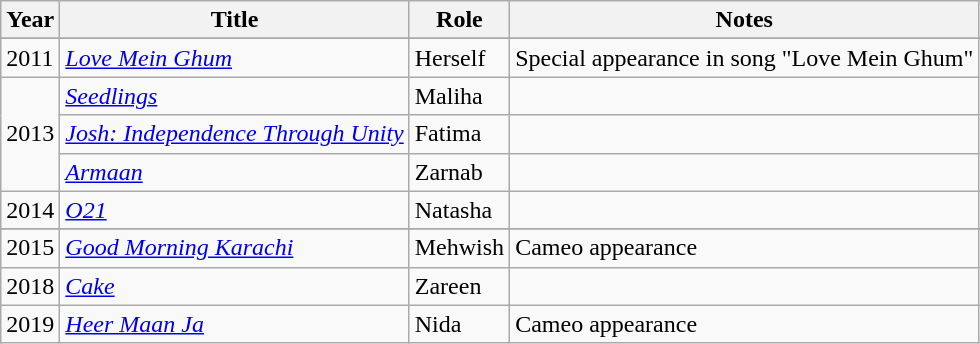<table class="wikitable">
<tr>
<th scope="col">Year</th>
<th scope="col">Title</th>
<th scope="col">Role</th>
<th scope="col">Notes</th>
</tr>
<tr>
</tr>
<tr>
<td>2011</td>
<td><em><a href='#'>Love Mein Ghum</a></em></td>
<td>Herself</td>
<td>Special appearance in song "Love Mein Ghum"</td>
</tr>
<tr>
<td rowspan="3">2013</td>
<td><em><a href='#'>Seedlings</a></em></td>
<td>Maliha</td>
<td></td>
</tr>
<tr>
<td><em><a href='#'>Josh: Independence Through Unity</a></em></td>
<td>Fatima</td>
<td></td>
</tr>
<tr>
<td><em><a href='#'>Armaan</a></em></td>
<td>Zarnab</td>
<td></td>
</tr>
<tr>
<td>2014</td>
<td><em><a href='#'>O21</a></em></td>
<td>Natasha</td>
<td></td>
</tr>
<tr>
</tr>
<tr>
<td>2015</td>
<td><em><a href='#'>Good Morning Karachi</a></em></td>
<td>Mehwish</td>
<td>Cameo appearance</td>
</tr>
<tr>
<td>2018</td>
<td><em><a href='#'>Cake</a></em></td>
<td>Zareen</td>
<td></td>
</tr>
<tr>
<td>2019</td>
<td><em><a href='#'>Heer Maan Ja</a></em></td>
<td>Nida</td>
<td>Cameo appearance</td>
</tr>
</table>
